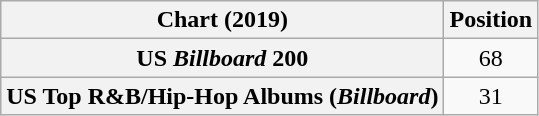<table class="wikitable sortable plainrowheaders" style="text-align:center">
<tr>
<th scope="col">Chart (2019)</th>
<th scope="col">Position</th>
</tr>
<tr>
<th scope="row">US <em>Billboard</em> 200</th>
<td>68</td>
</tr>
<tr>
<th scope="row">US Top R&B/Hip-Hop Albums (<em>Billboard</em>)</th>
<td>31</td>
</tr>
</table>
